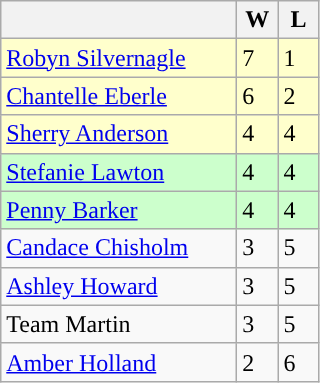<table class=wikitable>
<tr>
<th width=150></th>
<th width=20>W</th>
<th width=20>L</th>
</tr>
<tr style="background:#ffffcc;">
<td><a href='#'>Robyn Silvernagle</a></td>
<td>7</td>
<td>1</td>
</tr>
<tr style="background:#ffffcc;">
<td><a href='#'>Chantelle Eberle</a></td>
<td>6</td>
<td>2</td>
</tr>
<tr style="background:#ffffcc;">
<td><a href='#'>Sherry Anderson</a></td>
<td>4</td>
<td>4</td>
</tr>
<tr style="background:#ccffcc;">
<td><a href='#'>Stefanie Lawton</a></td>
<td>4</td>
<td>4</td>
</tr>
<tr style="background:#ccffcc;">
<td><a href='#'>Penny Barker</a></td>
<td>4</td>
<td>4</td>
</tr>
<tr>
<td><a href='#'>Candace Chisholm</a></td>
<td>3</td>
<td>5</td>
</tr>
<tr>
<td><a href='#'>Ashley Howard</a></td>
<td>3</td>
<td>5</td>
</tr>
<tr>
<td>Team  Martin</td>
<td>3</td>
<td>5</td>
</tr>
<tr>
<td><a href='#'>Amber Holland</a></td>
<td>2</td>
<td>6</td>
</tr>
</table>
